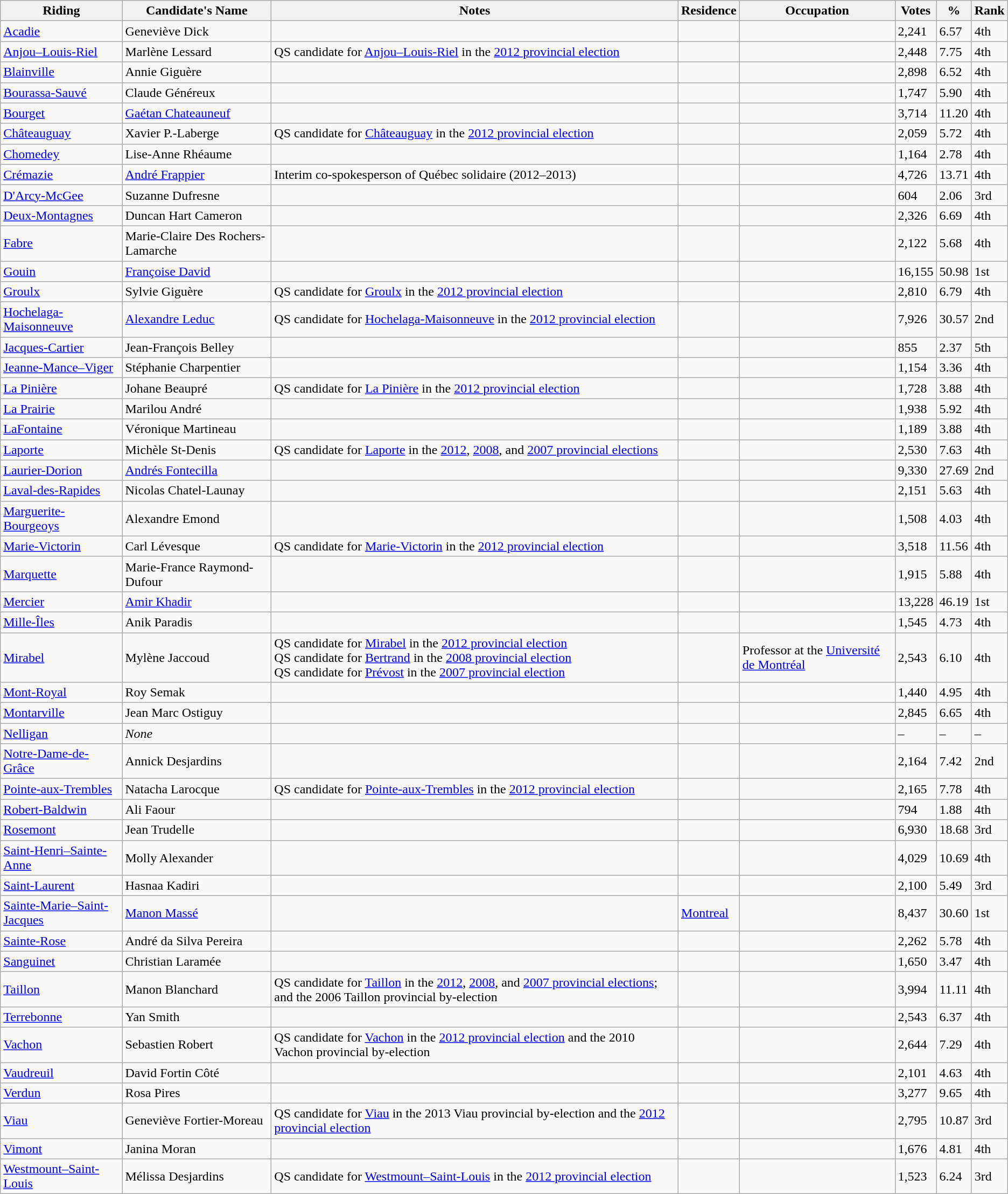<table class="wikitable sortable">
<tr>
<th>Riding<br></th>
<th>Candidate's Name</th>
<th>Notes</th>
<th>Residence</th>
<th>Occupation</th>
<th>Votes</th>
<th>%</th>
<th>Rank</th>
</tr>
<tr>
<td><a href='#'>Acadie</a></td>
<td>Geneviève Dick</td>
<td></td>
<td></td>
<td></td>
<td>2,241</td>
<td>6.57</td>
<td>4th</td>
</tr>
<tr>
<td><a href='#'>Anjou–Louis-Riel</a></td>
<td>Marlène Lessard</td>
<td>QS candidate for <a href='#'>Anjou–Louis-Riel</a> in the <a href='#'>2012 provincial election</a></td>
<td></td>
<td></td>
<td>2,448</td>
<td>7.75</td>
<td>4th</td>
</tr>
<tr>
<td><a href='#'>Blainville</a></td>
<td>Annie Giguère</td>
<td></td>
<td></td>
<td></td>
<td>2,898</td>
<td>6.52</td>
<td>4th</td>
</tr>
<tr>
<td><a href='#'>Bourassa-Sauvé</a></td>
<td>Claude Généreux</td>
<td></td>
<td></td>
<td></td>
<td>1,747</td>
<td>5.90</td>
<td>4th</td>
</tr>
<tr>
<td><a href='#'>Bourget</a></td>
<td><a href='#'>Gaétan Chateauneuf</a></td>
<td></td>
<td></td>
<td></td>
<td>3,714</td>
<td>11.20</td>
<td>4th</td>
</tr>
<tr>
<td><a href='#'>Châteauguay</a></td>
<td>Xavier P.-Laberge</td>
<td>QS candidate for <a href='#'>Châteauguay</a> in the <a href='#'>2012 provincial election</a></td>
<td></td>
<td></td>
<td>2,059</td>
<td>5.72</td>
<td>4th</td>
</tr>
<tr>
<td><a href='#'>Chomedey</a></td>
<td>Lise-Anne Rhéaume</td>
<td></td>
<td></td>
<td></td>
<td>1,164</td>
<td>2.78</td>
<td>4th</td>
</tr>
<tr>
<td><a href='#'>Crémazie</a></td>
<td><a href='#'>André Frappier</a></td>
<td>Interim co-spokesperson of Québec solidaire (2012–2013)</td>
<td></td>
<td></td>
<td>4,726</td>
<td>13.71</td>
<td>4th</td>
</tr>
<tr>
<td><a href='#'>D'Arcy-McGee</a></td>
<td>Suzanne Dufresne</td>
<td></td>
<td></td>
<td></td>
<td>604</td>
<td>2.06</td>
<td>3rd</td>
</tr>
<tr>
<td><a href='#'>Deux-Montagnes</a></td>
<td>Duncan Hart Cameron</td>
<td></td>
<td></td>
<td></td>
<td>2,326</td>
<td>6.69</td>
<td>4th</td>
</tr>
<tr>
<td><a href='#'>Fabre</a></td>
<td>Marie-Claire Des Rochers-Lamarche</td>
<td></td>
<td></td>
<td></td>
<td>2,122</td>
<td>5.68</td>
<td>4th</td>
</tr>
<tr>
<td><a href='#'>Gouin</a></td>
<td><a href='#'>Françoise David</a></td>
<td></td>
<td></td>
<td></td>
<td>16,155</td>
<td>50.98</td>
<td>1st</td>
</tr>
<tr>
<td><a href='#'>Groulx</a></td>
<td>Sylvie Giguère</td>
<td>QS candidate for <a href='#'>Groulx</a> in the <a href='#'>2012 provincial election</a></td>
<td></td>
<td></td>
<td>2,810</td>
<td>6.79</td>
<td>4th</td>
</tr>
<tr>
<td><a href='#'>Hochelaga-Maisonneuve</a></td>
<td><a href='#'>Alexandre Leduc</a></td>
<td>QS candidate for <a href='#'>Hochelaga-Maisonneuve</a> in the <a href='#'>2012 provincial election</a></td>
<td></td>
<td></td>
<td>7,926</td>
<td>30.57</td>
<td>2nd</td>
</tr>
<tr>
<td><a href='#'>Jacques-Cartier</a></td>
<td>Jean-François Belley</td>
<td></td>
<td></td>
<td></td>
<td>855</td>
<td>2.37</td>
<td>5th</td>
</tr>
<tr>
<td><a href='#'>Jeanne-Mance–Viger</a></td>
<td>Stéphanie Charpentier</td>
<td></td>
<td></td>
<td></td>
<td>1,154</td>
<td>3.36</td>
<td>4th</td>
</tr>
<tr>
<td><a href='#'>La Pinière</a></td>
<td>Johane Beaupré</td>
<td>QS candidate for <a href='#'>La Pinière</a> in the <a href='#'>2012 provincial election</a></td>
<td></td>
<td></td>
<td>1,728</td>
<td>3.88</td>
<td>4th</td>
</tr>
<tr>
<td><a href='#'>La Prairie</a></td>
<td>Marilou André</td>
<td></td>
<td></td>
<td></td>
<td>1,938</td>
<td>5.92</td>
<td>4th</td>
</tr>
<tr>
<td><a href='#'>LaFontaine</a></td>
<td>Véronique Martineau</td>
<td></td>
<td></td>
<td></td>
<td>1,189</td>
<td>3.88</td>
<td>4th</td>
</tr>
<tr>
<td><a href='#'>Laporte</a></td>
<td>Michèle St-Denis</td>
<td>QS candidate for <a href='#'>Laporte</a> in the <a href='#'>2012</a>, <a href='#'>2008</a>, and <a href='#'>2007 provincial elections</a></td>
<td></td>
<td></td>
<td>2,530</td>
<td>7.63</td>
<td>4th</td>
</tr>
<tr>
<td><a href='#'>Laurier-Dorion</a></td>
<td><a href='#'>Andrés Fontecilla</a></td>
<td></td>
<td></td>
<td></td>
<td>9,330</td>
<td>27.69</td>
<td>2nd</td>
</tr>
<tr>
<td><a href='#'>Laval-des-Rapides</a></td>
<td>Nicolas Chatel-Launay</td>
<td></td>
<td></td>
<td></td>
<td>2,151</td>
<td>5.63</td>
<td>4th</td>
</tr>
<tr>
<td><a href='#'>Marguerite-Bourgeoys</a></td>
<td>Alexandre Emond</td>
<td></td>
<td></td>
<td></td>
<td>1,508</td>
<td>4.03</td>
<td>4th</td>
</tr>
<tr>
<td><a href='#'>Marie-Victorin</a></td>
<td>Carl Lévesque</td>
<td>QS candidate for <a href='#'>Marie-Victorin</a> in the <a href='#'>2012 provincial election</a></td>
<td></td>
<td></td>
<td>3,518</td>
<td>11.56</td>
<td>4th</td>
</tr>
<tr>
<td><a href='#'>Marquette</a></td>
<td>Marie-France Raymond-Dufour</td>
<td></td>
<td></td>
<td></td>
<td>1,915</td>
<td>5.88</td>
<td>4th</td>
</tr>
<tr>
<td><a href='#'>Mercier</a></td>
<td><a href='#'>Amir Khadir</a></td>
<td></td>
<td></td>
<td></td>
<td>13,228</td>
<td>46.19</td>
<td>1st</td>
</tr>
<tr>
<td><a href='#'>Mille-Îles</a></td>
<td>Anik Paradis</td>
<td></td>
<td></td>
<td></td>
<td>1,545</td>
<td>4.73</td>
<td>4th</td>
</tr>
<tr>
<td><a href='#'>Mirabel</a></td>
<td>Mylène Jaccoud</td>
<td>QS candidate for <a href='#'>Mirabel</a> in the <a href='#'>2012 provincial election</a> <br> QS candidate for <a href='#'>Bertrand</a> in the <a href='#'>2008 provincial election</a> <br> QS candidate for <a href='#'>Prévost</a> in the <a href='#'>2007 provincial election</a></td>
<td></td>
<td>Professor at the <a href='#'>Université de Montréal</a></td>
<td>2,543</td>
<td>6.10</td>
<td>4th</td>
</tr>
<tr>
<td><a href='#'>Mont-Royal</a></td>
<td>Roy Semak</td>
<td></td>
<td></td>
<td></td>
<td>1,440</td>
<td>4.95</td>
<td>4th</td>
</tr>
<tr>
<td><a href='#'>Montarville</a></td>
<td>Jean Marc Ostiguy</td>
<td></td>
<td></td>
<td></td>
<td>2,845</td>
<td>6.65</td>
<td>4th</td>
</tr>
<tr>
<td><a href='#'>Nelligan</a></td>
<td><em>None</em></td>
<td></td>
<td></td>
<td></td>
<td>–</td>
<td>–</td>
<td>–</td>
</tr>
<tr>
<td><a href='#'>Notre-Dame-de-Grâce</a></td>
<td>Annick Desjardins</td>
<td></td>
<td></td>
<td></td>
<td>2,164</td>
<td>7.42</td>
<td>2nd</td>
</tr>
<tr>
<td><a href='#'>Pointe-aux-Trembles</a></td>
<td>Natacha Larocque</td>
<td>QS candidate for <a href='#'>Pointe-aux-Trembles</a> in the <a href='#'>2012 provincial election</a></td>
<td></td>
<td></td>
<td>2,165</td>
<td>7.78</td>
<td>4th</td>
</tr>
<tr>
<td><a href='#'>Robert-Baldwin</a></td>
<td>Ali Faour</td>
<td></td>
<td></td>
<td></td>
<td>794</td>
<td>1.88</td>
<td>4th</td>
</tr>
<tr>
<td><a href='#'>Rosemont</a></td>
<td>Jean Trudelle</td>
<td></td>
<td></td>
<td></td>
<td>6,930</td>
<td>18.68</td>
<td>3rd</td>
</tr>
<tr>
<td><a href='#'>Saint-Henri–Sainte-Anne</a></td>
<td>Molly Alexander</td>
<td></td>
<td></td>
<td></td>
<td>4,029</td>
<td>10.69</td>
<td>4th</td>
</tr>
<tr>
<td><a href='#'>Saint-Laurent</a></td>
<td>Hasnaa Kadiri</td>
<td></td>
<td></td>
<td></td>
<td>2,100</td>
<td>5.49</td>
<td>3rd</td>
</tr>
<tr>
<td><a href='#'>Sainte-Marie–Saint-Jacques</a></td>
<td><a href='#'>Manon Massé</a></td>
<td></td>
<td><a href='#'>Montreal</a></td>
<td></td>
<td>8,437</td>
<td>30.60</td>
<td>1st</td>
</tr>
<tr>
<td><a href='#'>Sainte-Rose</a></td>
<td>André da Silva Pereira</td>
<td></td>
<td></td>
<td></td>
<td>2,262</td>
<td>5.78</td>
<td>4th</td>
</tr>
<tr>
<td><a href='#'>Sanguinet</a></td>
<td>Christian Laramée</td>
<td></td>
<td></td>
<td></td>
<td>1,650</td>
<td>3.47</td>
<td>4th</td>
</tr>
<tr>
<td><a href='#'>Taillon</a></td>
<td>Manon Blanchard</td>
<td>QS candidate for <a href='#'>Taillon</a> in the <a href='#'>2012</a>, <a href='#'>2008</a>, and <a href='#'>2007 provincial elections</a>; and the 2006 Taillon provincial by-election</td>
<td></td>
<td></td>
<td>3,994</td>
<td>11.11</td>
<td>4th</td>
</tr>
<tr>
<td><a href='#'>Terrebonne</a></td>
<td>Yan Smith</td>
<td></td>
<td></td>
<td></td>
<td>2,543</td>
<td>6.37</td>
<td>4th</td>
</tr>
<tr>
<td><a href='#'>Vachon</a></td>
<td>Sebastien Robert</td>
<td>QS candidate for <a href='#'>Vachon</a> in the <a href='#'>2012 provincial election</a> and the 2010 Vachon provincial by-election</td>
<td></td>
<td></td>
<td>2,644</td>
<td>7.29</td>
<td>4th</td>
</tr>
<tr>
<td><a href='#'>Vaudreuil</a></td>
<td>David Fortin Côté</td>
<td></td>
<td></td>
<td></td>
<td>2,101</td>
<td>4.63</td>
<td>4th</td>
</tr>
<tr>
<td><a href='#'>Verdun</a></td>
<td>Rosa Pires</td>
<td></td>
<td></td>
<td></td>
<td>3,277</td>
<td>9.65</td>
<td>4th</td>
</tr>
<tr>
<td><a href='#'>Viau</a></td>
<td>Geneviève Fortier-Moreau</td>
<td>QS candidate for <a href='#'>Viau</a> in the 2013 Viau provincial by-election and the <a href='#'>2012 provincial election</a></td>
<td></td>
<td></td>
<td>2,795</td>
<td>10.87</td>
<td>3rd</td>
</tr>
<tr>
<td><a href='#'>Vimont</a></td>
<td>Janina Moran</td>
<td></td>
<td></td>
<td></td>
<td>1,676</td>
<td>4.81</td>
<td>4th</td>
</tr>
<tr>
<td><a href='#'>Westmount–Saint-Louis</a></td>
<td>Mélissa Desjardins</td>
<td>QS candidate for <a href='#'>Westmount–Saint-Louis</a> in the <a href='#'>2012 provincial election</a></td>
<td></td>
<td></td>
<td>1,523</td>
<td>6.24</td>
<td>3rd</td>
</tr>
</table>
